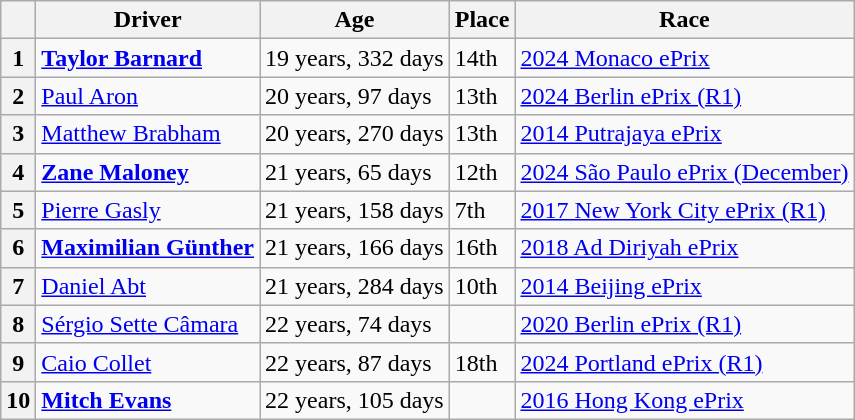<table class="wikitable">
<tr>
<th></th>
<th>Driver</th>
<th>Age</th>
<th>Place</th>
<th>Race</th>
</tr>
<tr>
<th>1</th>
<td> <strong><a href='#'>Taylor Barnard</a></strong></td>
<td>19 years, 332 days</td>
<td>14th</td>
<td><a href='#'>2024 Monaco ePrix</a></td>
</tr>
<tr>
<th>2</th>
<td> <a href='#'>Paul Aron</a></td>
<td>20 years, 97 days</td>
<td>13th</td>
<td><a href='#'>2024 Berlin ePrix (R1)</a></td>
</tr>
<tr>
<th>3</th>
<td> <a href='#'>Matthew Brabham</a></td>
<td>20 years, 270 days</td>
<td>13th</td>
<td><a href='#'>2014 Putrajaya ePrix</a></td>
</tr>
<tr>
<th>4</th>
<td> <strong><a href='#'>Zane Maloney</a></strong></td>
<td>21 years, 65 days</td>
<td>12th</td>
<td><a href='#'>2024 São Paulo ePrix (December)</a></td>
</tr>
<tr>
<th>5</th>
<td> <a href='#'>Pierre Gasly</a></td>
<td>21 years, 158 days</td>
<td>7th</td>
<td><a href='#'>2017 New York City ePrix (R1)</a></td>
</tr>
<tr>
<th>6</th>
<td> <strong><a href='#'>Maximilian Günther</a></strong></td>
<td>21 years, 166 days</td>
<td>16th</td>
<td><a href='#'>2018 Ad Diriyah ePrix</a></td>
</tr>
<tr>
<th>7</th>
<td> <a href='#'>Daniel Abt</a></td>
<td>21 years, 284 days</td>
<td>10th</td>
<td><a href='#'>2014 Beijing ePrix</a></td>
</tr>
<tr>
<th>8</th>
<td> <a href='#'>Sérgio Sette Câmara</a></td>
<td>22 years, 74 days</td>
<td></td>
<td><a href='#'>2020 Berlin ePrix (R1)</a></td>
</tr>
<tr>
<th>9</th>
<td> <a href='#'>Caio Collet</a></td>
<td>22 years, 87 days</td>
<td>18th</td>
<td><a href='#'>2024 Portland ePrix (R1)</a></td>
</tr>
<tr>
<th>10</th>
<td> <strong><a href='#'>Mitch Evans</a></strong></td>
<td>22 years, 105 days</td>
<td></td>
<td><a href='#'>2016 Hong Kong ePrix</a></td>
</tr>
</table>
